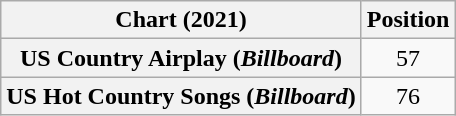<table class="wikitable sortable plainrowheaders" style="text-align:center">
<tr>
<th scope="col">Chart (2021)</th>
<th scope="col">Position</th>
</tr>
<tr>
<th scope="row">US Country Airplay (<em>Billboard</em>)</th>
<td>57</td>
</tr>
<tr>
<th scope="row">US Hot Country Songs (<em>Billboard</em>)</th>
<td>76</td>
</tr>
</table>
